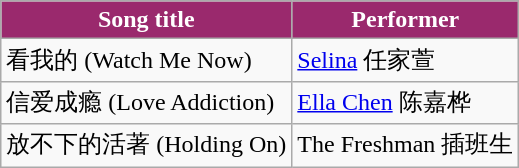<table class="wikitable" align=center>
<tr>
<th style="background:#9A296D; color:white">Song title</th>
<th style="background:#9A296D; color:white">Performer</th>
</tr>
<tr>
<td>看我的 (Watch Me Now)</td>
<td><a href='#'>Selina</a> 任家萱</td>
</tr>
<tr>
<td>信爱成瘾 (Love Addiction)</td>
<td><a href='#'>Ella Chen</a> 陈嘉桦</td>
</tr>
<tr>
<td>放不下的活著 (Holding On)</td>
<td>The Freshman 插班生</td>
</tr>
</table>
